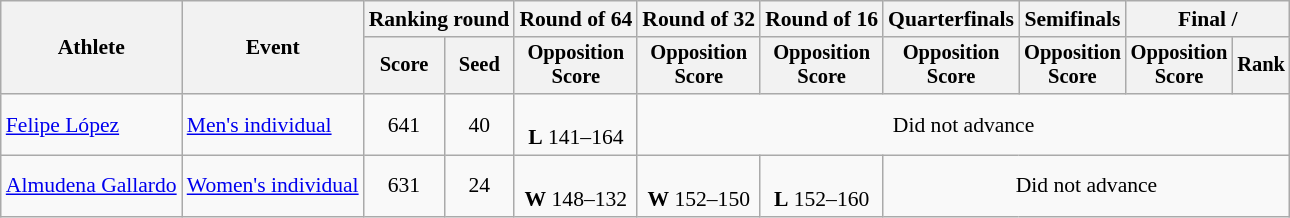<table class="wikitable" style="font-size:90%">
<tr>
<th rowspan="2">Athlete</th>
<th rowspan="2">Event</th>
<th colspan="2">Ranking round</th>
<th>Round of 64</th>
<th>Round of 32</th>
<th>Round of 16</th>
<th>Quarterfinals</th>
<th>Semifinals</th>
<th colspan="2">Final / </th>
</tr>
<tr style="font-size:95%">
<th>Score</th>
<th>Seed</th>
<th>Opposition<br>Score</th>
<th>Opposition<br>Score</th>
<th>Opposition<br>Score</th>
<th>Opposition<br>Score</th>
<th>Opposition<br>Score</th>
<th>Opposition<br>Score</th>
<th>Rank</th>
</tr>
<tr align=center>
<td align=left><a href='#'>Felipe López</a></td>
<td align=left><a href='#'>Men's individual</a></td>
<td>641</td>
<td>40</td>
<td><br><strong>L</strong> 141–164</td>
<td colspan=6>Did not advance</td>
</tr>
<tr align=center>
<td align=left><a href='#'>Almudena Gallardo</a></td>
<td align=left><a href='#'>Women's individual</a></td>
<td>631</td>
<td>24</td>
<td><br><strong>W</strong> 148–132</td>
<td><br><strong>W</strong> 152–150</td>
<td><br><strong>L</strong> 152–160</td>
<td colspan=4>Did not advance</td>
</tr>
</table>
